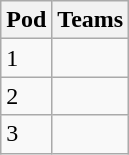<table class="wikitable">
<tr>
<th>Pod</th>
<th>Teams</th>
</tr>
<tr>
<td>1</td>
<td></td>
</tr>
<tr>
<td>2</td>
<td></td>
</tr>
<tr>
<td>3</td>
<td></td>
</tr>
</table>
